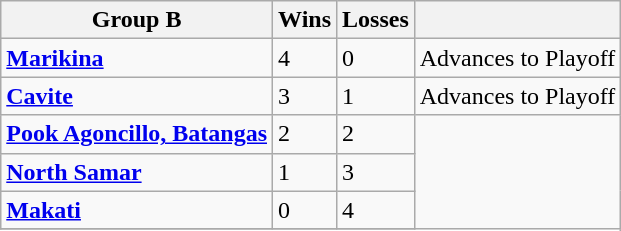<table class="wikitable">
<tr align=center>
<th>Group B</th>
<th>Wins</th>
<th>Losses</th>
<th></th>
</tr>
<tr>
<td><strong><a href='#'>Marikina</a></strong></td>
<td>4</td>
<td>0</td>
<td>Advances to Playoff</td>
</tr>
<tr>
<td><strong><a href='#'>Cavite</a></strong></td>
<td>3</td>
<td>1</td>
<td>Advances to Playoff</td>
</tr>
<tr>
<td><strong><a href='#'>Pook Agoncillo, Batangas</a></strong></td>
<td>2</td>
<td>2</td>
</tr>
<tr>
<td><strong><a href='#'>North Samar</a></strong></td>
<td>1</td>
<td>3</td>
</tr>
<tr>
<td><strong><a href='#'>Makati</a></strong></td>
<td>0</td>
<td>4</td>
</tr>
<tr>
</tr>
</table>
